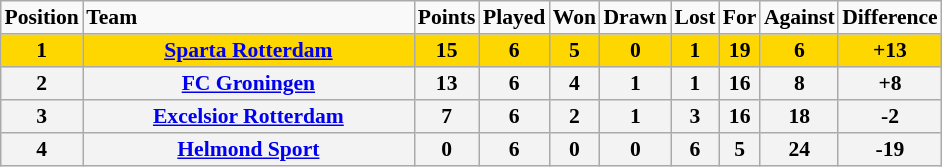<table border="2" cellpadding="2" cellspacing="0" style="margin: 0; background: #f9f9f9; border: 1px #aaa solid; border-collapse: collapse; font-size: 90%;">
<tr>
<th>Position</th>
<th align="left" style="width: 15em">Team</th>
<th>Points</th>
<th>Played</th>
<th>Won</th>
<th>Drawn</th>
<th>Lost</th>
<th>For</th>
<th>Against</th>
<th>Difference</th>
</tr>
<tr>
<th bgcolor="gold">1</th>
<th bgcolor="gold"><a href='#'>Sparta Rotterdam</a></th>
<th bgcolor="gold">15</th>
<th bgcolor="gold">6</th>
<th bgcolor="gold">5</th>
<th bgcolor="gold">0</th>
<th bgcolor="gold">1</th>
<th bgcolor="gold">19</th>
<th bgcolor="gold">6</th>
<th bgcolor="gold">+13</th>
</tr>
<tr>
<th bgcolor="F3F3F3">2</th>
<th bgcolor="F3F3F3"><a href='#'>FC Groningen</a></th>
<th bgcolor="F3F3F3">13</th>
<th bgcolor="F3F3F3">6</th>
<th bgcolor="F3F3F3">4</th>
<th bgcolor="F3F3F3">1</th>
<th bgcolor="F3F3F3">1</th>
<th bgcolor="F3F3F3">16</th>
<th bgcolor="F3F3F3">8</th>
<th bgcolor="F3F3F3">+8</th>
</tr>
<tr>
<th bgcolor="F3F3F3">3</th>
<th bgcolor="F3F3F3"><a href='#'>Excelsior Rotterdam</a></th>
<th bgcolor="F3F3F3">7</th>
<th bgcolor="F3F3F3">6</th>
<th bgcolor="F3F3F3">2</th>
<th bgcolor="F3F3F3">1</th>
<th bgcolor="F3F3F3">3</th>
<th bgcolor="F3F3F3">16</th>
<th bgcolor="F3F3F3">18</th>
<th bgcolor="F3F3F3">-2</th>
</tr>
<tr>
<th bgcolor="F3F3F3">4</th>
<th bgcolor="F3F3F3"><a href='#'>Helmond Sport</a></th>
<th bgcolor="F3F3F3">0</th>
<th bgcolor="F3F3F3">6</th>
<th bgcolor="F3F3F3">0</th>
<th bgcolor="F3F3F3">0</th>
<th bgcolor="F3F3F3">6</th>
<th bgcolor="F3F3F3">5</th>
<th bgcolor="F3F3F3">24</th>
<th bgcolor="F3F3F3">-19</th>
</tr>
</table>
